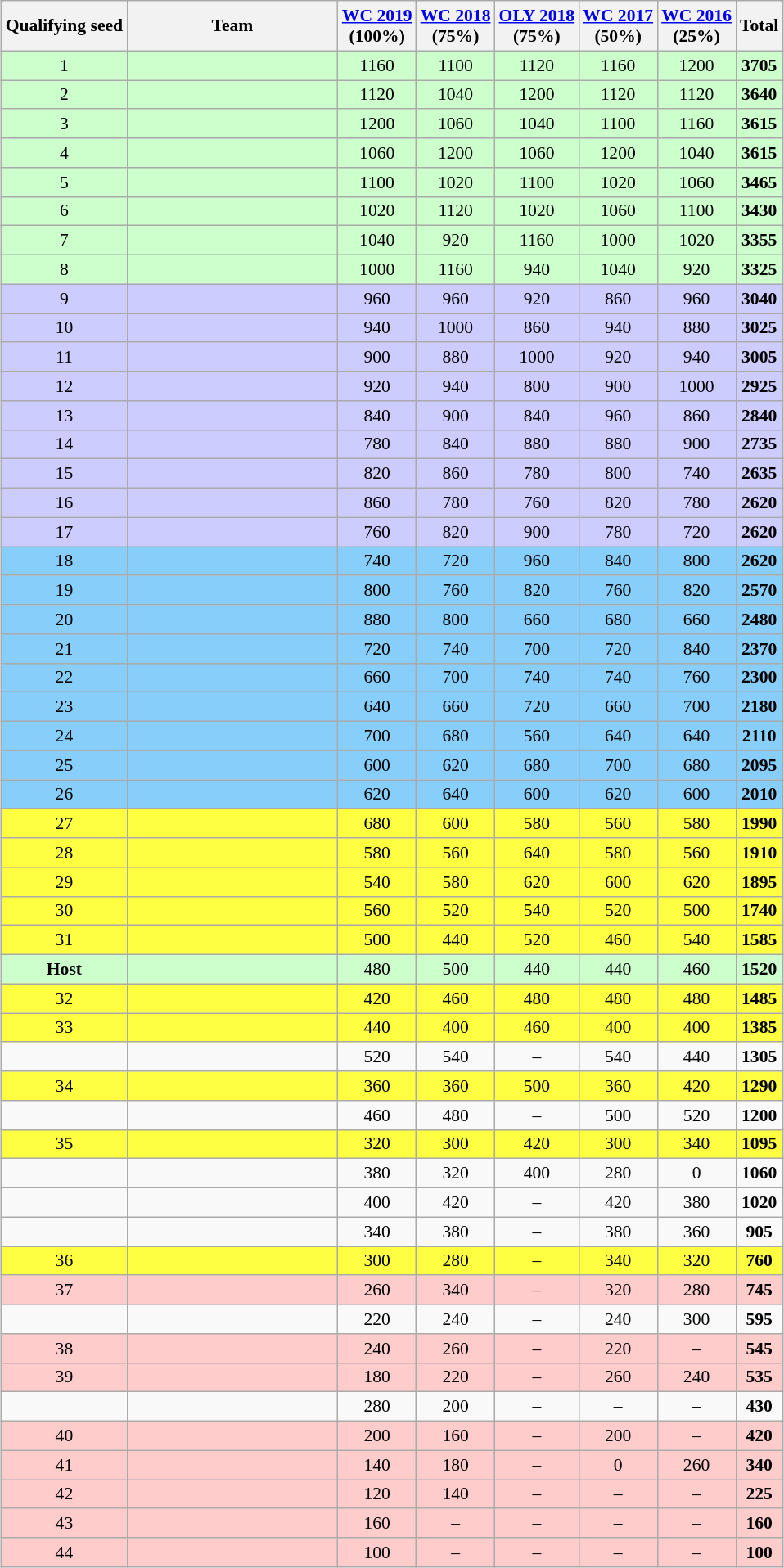<table class="wikitable sortable" style="font-size:90%; text-align:center;margin: 1em auto 1em auto ">
<tr>
<th>Qualifying seed</th>
<th width=165>Team</th>
<th><a href='#'>WC 2019</a><br>(100%)</th>
<th><a href='#'>WC 2018</a><br>(75%)</th>
<th><a href='#'>OLY 2018</a><br>(75%)</th>
<th><a href='#'>WC 2017</a><br>(50%)</th>
<th><a href='#'>WC 2016</a><br>(25%)</th>
<th>Total</th>
</tr>
<tr style="background: #ccffcc;">
<td>1</td>
<td align=left></td>
<td>1160</td>
<td>1100</td>
<td>1120</td>
<td>1160</td>
<td>1200</td>
<td><strong>3705</strong></td>
</tr>
<tr style="background: #ccffcc;">
<td>2</td>
<td align=left></td>
<td>1120</td>
<td>1040</td>
<td>1200</td>
<td>1120</td>
<td>1120</td>
<td><strong>3640</strong></td>
</tr>
<tr style="background: #ccffcc;">
<td>3</td>
<td align="left"></td>
<td>1200</td>
<td>1060</td>
<td>1040</td>
<td>1100</td>
<td>1160</td>
<td><strong>3615</strong></td>
</tr>
<tr style="background: #ccffcc;">
<td>4</td>
<td align="left"></td>
<td>1060</td>
<td>1200</td>
<td>1060</td>
<td>1200</td>
<td>1040</td>
<td><strong>3615</strong></td>
</tr>
<tr style="background: #ccffcc;">
<td>5</td>
<td align=left></td>
<td>1100</td>
<td>1020</td>
<td>1100</td>
<td>1020</td>
<td>1060</td>
<td><strong>3465</strong></td>
</tr>
<tr style="background: #ccffcc;">
<td>6</td>
<td align=left></td>
<td>1020</td>
<td>1120</td>
<td>1020</td>
<td>1060</td>
<td>1100</td>
<td><strong>3430</strong></td>
</tr>
<tr style="background: #ccffcc;">
<td>7</td>
<td align=left></td>
<td>1040</td>
<td>920</td>
<td>1160</td>
<td>1000</td>
<td>1020</td>
<td><strong>3355</strong></td>
</tr>
<tr style="background: #ccffcc;">
<td>8</td>
<td align=left></td>
<td>1000</td>
<td>1160</td>
<td>940</td>
<td>1040</td>
<td>920</td>
<td><strong>3325</strong></td>
</tr>
<tr style="background: #ccccff;">
<td>9</td>
<td align=left></td>
<td>960</td>
<td>960</td>
<td>920</td>
<td>860</td>
<td>960</td>
<td><strong>3040</strong></td>
</tr>
<tr style="background: #ccccff;">
<td>10</td>
<td align=left></td>
<td>940</td>
<td>1000</td>
<td>860</td>
<td>940</td>
<td>880</td>
<td><strong>3025</strong></td>
</tr>
<tr style="background: #ccccff;">
<td>11</td>
<td align=left></td>
<td>900</td>
<td>880</td>
<td>1000</td>
<td>920</td>
<td>940</td>
<td><strong>3005</strong></td>
</tr>
<tr style="background: #ccccff;">
<td>12</td>
<td align=left></td>
<td>920</td>
<td>940</td>
<td>800</td>
<td>900</td>
<td>1000</td>
<td><strong>2925</strong></td>
</tr>
<tr style="background: #ccccff;">
<td>13</td>
<td align=left></td>
<td>840</td>
<td>900</td>
<td>840</td>
<td>960</td>
<td>860</td>
<td><strong>2840</strong></td>
</tr>
<tr style="background: #ccccff;">
<td>14</td>
<td align=left></td>
<td>780</td>
<td>840</td>
<td>880</td>
<td>880</td>
<td>900</td>
<td><strong>2735</strong></td>
</tr>
<tr style="background: #ccccff;">
<td>15</td>
<td align=left></td>
<td>820</td>
<td>860</td>
<td>780</td>
<td>800</td>
<td>740</td>
<td><strong>2635</strong></td>
</tr>
<tr style="background: #ccccff;">
<td>16</td>
<td align=left></td>
<td>860</td>
<td>780</td>
<td>760</td>
<td>820</td>
<td>780</td>
<td><strong>2620</strong></td>
</tr>
<tr style="background: #ccccff;">
<td>17</td>
<td align=left></td>
<td>760</td>
<td>820</td>
<td>900</td>
<td>780</td>
<td>720</td>
<td><strong>2620</strong></td>
</tr>
<tr style="background: #87cefa;">
<td>18</td>
<td align=left></td>
<td>740</td>
<td>720</td>
<td>960</td>
<td>840</td>
<td>800</td>
<td><strong>2620</strong></td>
</tr>
<tr style="background: #87cefa;">
<td>19</td>
<td align=left></td>
<td>800</td>
<td>760</td>
<td>820</td>
<td>760</td>
<td>820</td>
<td><strong>2570</strong></td>
</tr>
<tr style="background: #87cefa;">
<td>20</td>
<td align=left></td>
<td>880</td>
<td>800</td>
<td>660</td>
<td>680</td>
<td>660</td>
<td><strong>2480</strong></td>
</tr>
<tr style="background: #87cefa;">
<td>21</td>
<td align=left></td>
<td>720</td>
<td>740</td>
<td>700</td>
<td>720</td>
<td>840</td>
<td><strong>2370</strong></td>
</tr>
<tr style="background: #87cefa;">
<td>22</td>
<td align=left></td>
<td>660</td>
<td>700</td>
<td>740</td>
<td>740</td>
<td>760</td>
<td><strong>2300</strong></td>
</tr>
<tr style="background:#87cefa;">
<td>23</td>
<td align=left></td>
<td>640</td>
<td>660</td>
<td>720</td>
<td>660</td>
<td>700</td>
<td><strong>2180</strong></td>
</tr>
<tr style="background: #87cefa;">
<td>24</td>
<td align=left></td>
<td>700</td>
<td>680</td>
<td>560</td>
<td>640</td>
<td>640</td>
<td><strong>2110</strong></td>
</tr>
<tr style="background: #87cefa;">
<td>25</td>
<td align=left></td>
<td>600</td>
<td>620</td>
<td>680</td>
<td>700</td>
<td>680</td>
<td><strong>2095</strong></td>
</tr>
<tr style="background: #87cefa;">
<td>26</td>
<td align=left></td>
<td>620</td>
<td>640</td>
<td>600</td>
<td>620</td>
<td>600</td>
<td><strong>2010</strong></td>
</tr>
<tr style="background: #ffff42;">
<td>27</td>
<td align=left></td>
<td>680</td>
<td>600</td>
<td>580</td>
<td>560</td>
<td>580</td>
<td><strong>1990</strong></td>
</tr>
<tr style="background: #ffff42;">
<td>28</td>
<td align=left></td>
<td>580</td>
<td>560</td>
<td>640</td>
<td>580</td>
<td>560</td>
<td><strong>1910</strong></td>
</tr>
<tr style="background: #ffff42;">
<td>29</td>
<td align=left></td>
<td>540</td>
<td>580</td>
<td>620</td>
<td>600</td>
<td>620</td>
<td><strong>1895</strong></td>
</tr>
<tr style="background: #ffff42;">
<td>30</td>
<td align=left></td>
<td>560</td>
<td>520</td>
<td>540</td>
<td>520</td>
<td>500</td>
<td><strong>1740</strong></td>
</tr>
<tr style="background: #ffff42;">
<td>31</td>
<td align=left></td>
<td>500</td>
<td>440</td>
<td>520</td>
<td>460</td>
<td>540</td>
<td><strong>1585</strong></td>
</tr>
<tr style="background: #ccffcc;">
<td><strong>Host</strong></td>
<td align=left></td>
<td>480</td>
<td>500</td>
<td>440</td>
<td>440</td>
<td>460</td>
<td><strong>1520</strong></td>
</tr>
<tr style="background: #ffff42;">
<td>32</td>
<td align=left></td>
<td>420</td>
<td>460</td>
<td>480</td>
<td>480</td>
<td>480</td>
<td><strong>1485</strong></td>
</tr>
<tr style="background: #ffff42;">
<td>33</td>
<td align=left></td>
<td>440</td>
<td>400</td>
<td>460</td>
<td>400</td>
<td>400</td>
<td><strong>1385</strong></td>
</tr>
<tr>
<td></td>
<td align=left></td>
<td>520</td>
<td>540</td>
<td>–</td>
<td>540</td>
<td>440</td>
<td><strong>1305</strong></td>
</tr>
<tr style="background: #ffff42;">
<td>34</td>
<td align=left></td>
<td>360</td>
<td>360</td>
<td>500</td>
<td>360</td>
<td>420</td>
<td><strong>1290</strong></td>
</tr>
<tr>
<td></td>
<td align=left></td>
<td>460</td>
<td>480</td>
<td>–</td>
<td>500</td>
<td>520</td>
<td><strong>1200</strong></td>
</tr>
<tr style="background: #ffff42;">
<td>35</td>
<td align=left></td>
<td>320</td>
<td>300</td>
<td>420</td>
<td>300</td>
<td>340</td>
<td><strong>1095</strong></td>
</tr>
<tr>
<td></td>
<td align=left></td>
<td>380</td>
<td>320</td>
<td>400</td>
<td>280</td>
<td>0</td>
<td><strong>1060</strong></td>
</tr>
<tr>
<td></td>
<td align=left></td>
<td>400</td>
<td>420</td>
<td>–</td>
<td>420</td>
<td>380</td>
<td><strong>1020</strong></td>
</tr>
<tr>
<td></td>
<td align=left></td>
<td>340</td>
<td>380</td>
<td>–</td>
<td>380</td>
<td>360</td>
<td><strong>905</strong></td>
</tr>
<tr style="background: #ffff42;">
<td>36</td>
<td align=left></td>
<td>300</td>
<td>280</td>
<td>–</td>
<td>340</td>
<td>320</td>
<td><strong>760</strong></td>
</tr>
<tr style="background: #ffcccc;">
<td>37</td>
<td align=left></td>
<td>260</td>
<td>340</td>
<td>–</td>
<td>320</td>
<td>280</td>
<td><strong>745</strong></td>
</tr>
<tr>
<td></td>
<td align=left></td>
<td>220</td>
<td>240</td>
<td>–</td>
<td>240</td>
<td>300</td>
<td><strong>595</strong></td>
</tr>
<tr style="background: #ffcccc;">
<td>38</td>
<td align=left></td>
<td>240</td>
<td>260</td>
<td>–</td>
<td>220</td>
<td>–</td>
<td><strong>545</strong></td>
</tr>
<tr style="background: #ffcccc;">
<td>39</td>
<td align=left></td>
<td>180</td>
<td>220</td>
<td>–</td>
<td>260</td>
<td>240</td>
<td><strong>535</strong></td>
</tr>
<tr>
<td></td>
<td align=left></td>
<td>280</td>
<td>200</td>
<td>–</td>
<td>–</td>
<td>–</td>
<td><strong>430</strong></td>
</tr>
<tr style="background: #ffcccc;">
<td>40</td>
<td align=left></td>
<td>200</td>
<td>160</td>
<td>–</td>
<td>200</td>
<td>–</td>
<td><strong>420</strong></td>
</tr>
<tr style="background: #ffcccc;">
<td>41</td>
<td align=left></td>
<td>140</td>
<td>180</td>
<td>–</td>
<td>0</td>
<td>260</td>
<td><strong>340</strong></td>
</tr>
<tr style="background: #ffcccc;">
<td>42</td>
<td align=left></td>
<td>120</td>
<td>140</td>
<td>–</td>
<td>–</td>
<td>–</td>
<td><strong>225</strong></td>
</tr>
<tr style="background: #ffcccc;">
<td>43</td>
<td align=left></td>
<td>160</td>
<td>–</td>
<td>–</td>
<td>–</td>
<td>–</td>
<td><strong>160</strong></td>
</tr>
<tr style="background: #ffcccc;">
<td>44</td>
<td align=left></td>
<td>100</td>
<td>–</td>
<td>–</td>
<td>–</td>
<td>–</td>
<td><strong>100</strong></td>
</tr>
</table>
